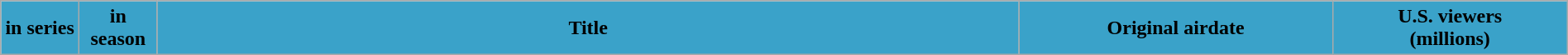<table class="wikitable" style="width:100%;">
<tr>
<th style="background:#3AA2C9;" width="5%"> in series</th>
<th style="background:#3AA2C9;" width="5%"> in season</th>
<th style="background:#3AA2C9;" width="55%">Title</th>
<th style="background:#3AA2C9;" width="20%">Original airdate</th>
<th style="background:#3AA2C9;" width="20%">U.S. viewers<br>(millions)<br>



















</th>
</tr>
</table>
